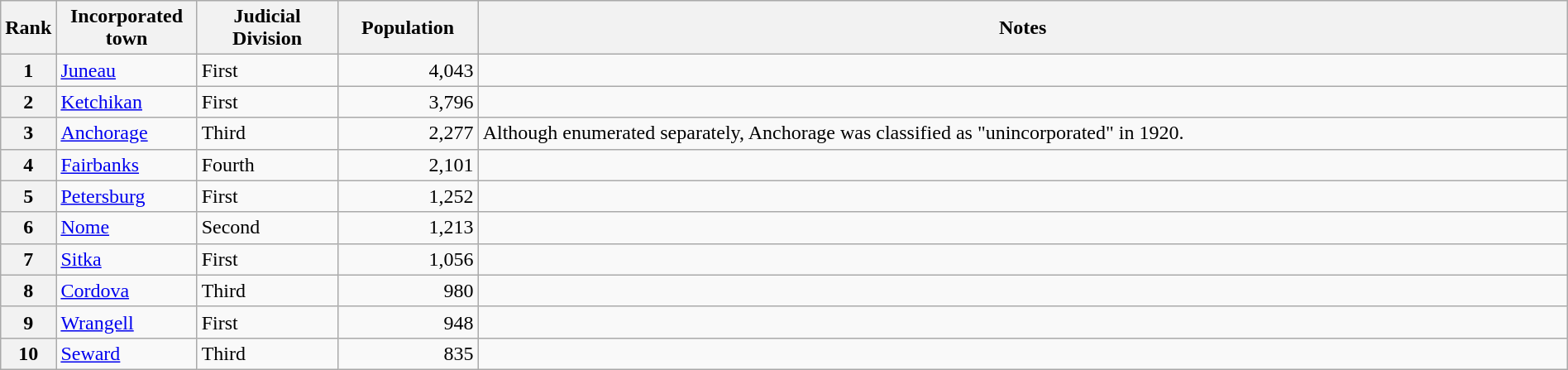<table class="wikitable plainrowheaders" style="width:100%">
<tr>
<th scope="col" style="width:3%;">Rank</th>
<th scope="col" style="width:9%;">Incorporated town</th>
<th scope="col" style="width:9%;">Judicial Division</th>
<th scope="col" style="width:9%;">Population</th>
<th scope="col" style="width:70%;">Notes</th>
</tr>
<tr>
<th scope="row">1</th>
<td><a href='#'>Juneau</a></td>
<td>First</td>
<td align="right">4,043</td>
<td></td>
</tr>
<tr>
<th scope="row">2</th>
<td><a href='#'>Ketchikan</a></td>
<td>First</td>
<td align="right">3,796</td>
<td></td>
</tr>
<tr>
<th scope="row">3</th>
<td><a href='#'>Anchorage</a></td>
<td>Third</td>
<td align="right">2,277</td>
<td>Although enumerated separately, Anchorage was classified as "unincorporated" in 1920.</td>
</tr>
<tr>
<th scope="row">4</th>
<td><a href='#'>Fairbanks</a></td>
<td>Fourth</td>
<td align="right">2,101</td>
<td></td>
</tr>
<tr>
<th scope="row">5</th>
<td><a href='#'>Petersburg</a></td>
<td>First</td>
<td align="right">1,252</td>
<td></td>
</tr>
<tr>
<th scope="row">6</th>
<td><a href='#'>Nome</a></td>
<td>Second</td>
<td align="right">1,213</td>
<td></td>
</tr>
<tr>
<th scope="row">7</th>
<td><a href='#'>Sitka</a></td>
<td>First</td>
<td align="right">1,056</td>
<td></td>
</tr>
<tr>
<th scope="row">8</th>
<td><a href='#'>Cordova</a></td>
<td>Third</td>
<td align="right">980</td>
<td></td>
</tr>
<tr>
<th scope="row">9</th>
<td><a href='#'>Wrangell</a></td>
<td>First</td>
<td align="right">948</td>
<td></td>
</tr>
<tr>
<th scope="row">10</th>
<td><a href='#'>Seward</a></td>
<td>Third</td>
<td align="right">835</td>
<td></td>
</tr>
</table>
